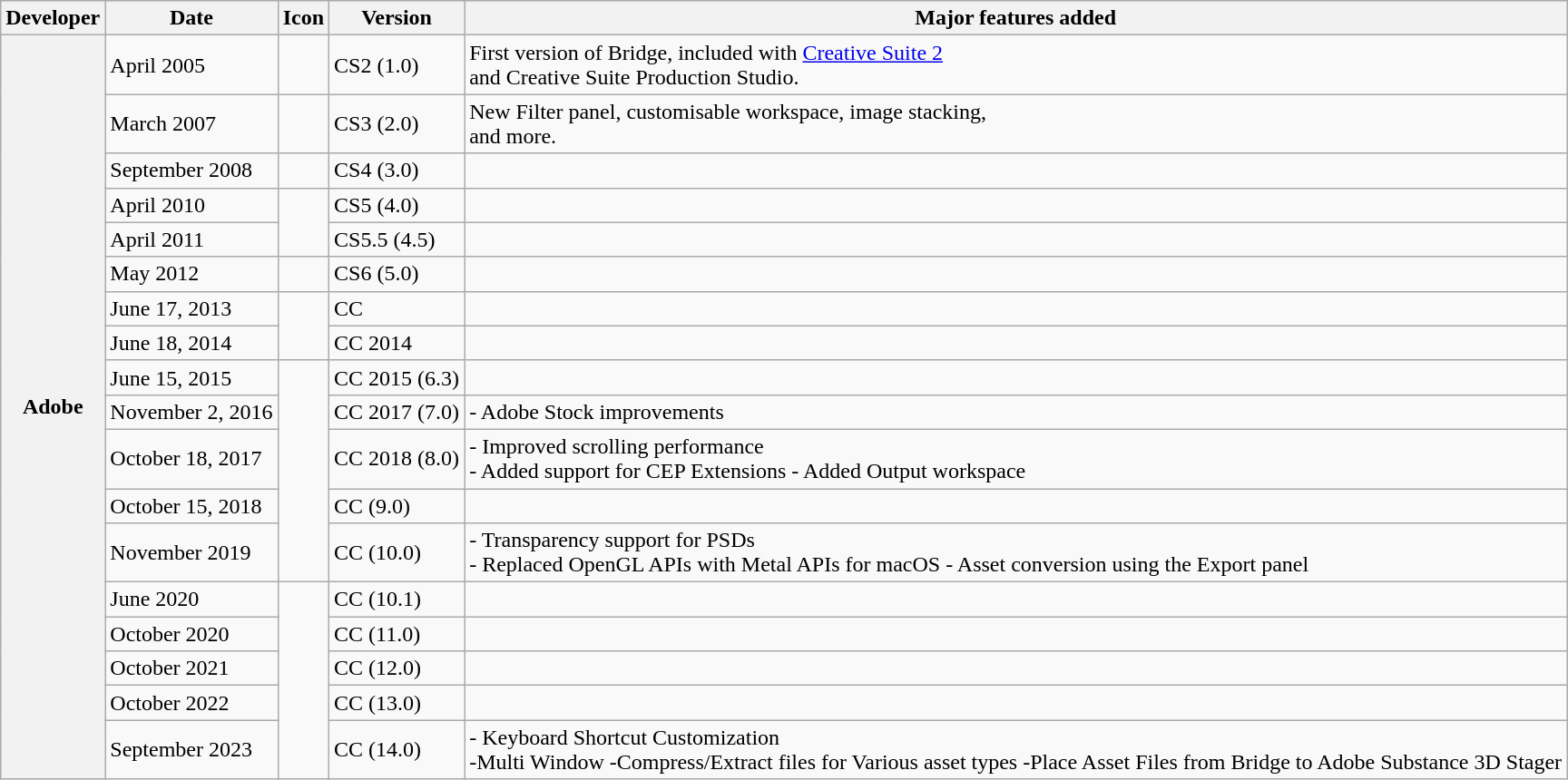<table class="wikitable">
<tr>
<th>Developer</th>
<th>Date</th>
<th>Icon</th>
<th>Version</th>
<th>Major features added</th>
</tr>
<tr>
<th rowspan="18">Adobe</th>
<td>April 2005</td>
<td></td>
<td>CS2 (1.0)</td>
<td>First version of Bridge, included with <a href='#'>Creative Suite 2</a><br>and Creative Suite Production Studio.</td>
</tr>
<tr>
<td>March 2007</td>
<td></td>
<td>CS3 (2.0)</td>
<td>New Filter panel, customisable workspace, image stacking,<br>and more.</td>
</tr>
<tr>
<td>September 2008</td>
<td></td>
<td>CS4 (3.0)</td>
<td></td>
</tr>
<tr>
<td>April 2010</td>
<td rowspan="2"></td>
<td>CS5 (4.0)</td>
<td></td>
</tr>
<tr>
<td>April 2011</td>
<td>CS5.5 (4.5)</td>
<td></td>
</tr>
<tr>
<td>May 2012</td>
<td></td>
<td>CS6 (5.0)</td>
<td></td>
</tr>
<tr>
<td>June 17, 2013</td>
<td rowspan="2"></td>
<td>CC</td>
<td></td>
</tr>
<tr>
<td>June 18, 2014</td>
<td>CC 2014</td>
<td></td>
</tr>
<tr>
<td>June 15, 2015</td>
<td rowspan="5"></td>
<td>CC 2015 (6.3)</td>
<td></td>
</tr>
<tr>
<td>November 2, 2016</td>
<td>CC 2017 (7.0)</td>
<td>- Adobe Stock improvements</td>
</tr>
<tr>
<td>October 18, 2017</td>
<td>CC 2018 (8.0)</td>
<td>- Improved scrolling performance<br>- Added support for CEP Extensions
- Added Output workspace</td>
</tr>
<tr>
<td>October 15, 2018</td>
<td>CC (9.0)</td>
<td></td>
</tr>
<tr>
<td>November 2019</td>
<td>CC (10.0)</td>
<td>- Transparency support for PSDs<br>- Replaced OpenGL APIs with Metal APIs for macOS
- Asset conversion using the Export panel</td>
</tr>
<tr>
<td>June 2020</td>
<td rowspan="5"></td>
<td>CC (10.1)</td>
<td></td>
</tr>
<tr>
<td>October 2020</td>
<td>CC (11.0)</td>
<td></td>
</tr>
<tr>
<td>October 2021</td>
<td>CC (12.0)</td>
</tr>
<tr>
<td>October 2022</td>
<td>CC (13.0)</td>
<td></td>
</tr>
<tr>
<td>September 2023</td>
<td>CC (14.0)</td>
<td>- Keyboard Shortcut Customization<br>-Multi Window
-Compress/Extract files for Various asset types
-Place Asset Files from Bridge to Adobe Substance 3D Stager</td>
</tr>
</table>
